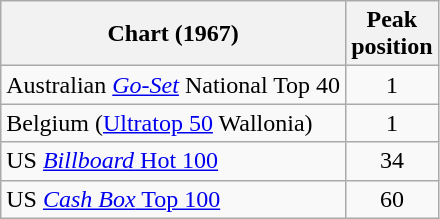<table class="wikitable sortable">
<tr>
<th>Chart (1967)</th>
<th>Peak<br>position</th>
</tr>
<tr>
<td>Australian <em><a href='#'>Go-Set</a></em> National Top 40</td>
<td align="center">1</td>
</tr>
<tr>
<td>Belgium (<a href='#'>Ultratop 50</a> Wallonia)</td>
<td align="center">1</td>
</tr>
<tr>
<td>US <a href='#'><em>Billboard</em> Hot 100</a></td>
<td align="center">34</td>
</tr>
<tr>
<td>US <a href='#'><em>Cash Box</em> Top 100</a></td>
<td align="center">60</td>
</tr>
</table>
